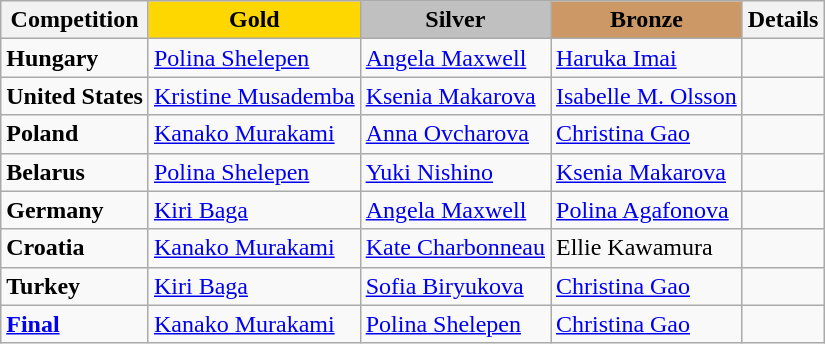<table class="wikitable">
<tr>
<th>Competition</th>
<td align=center bgcolor=gold><strong>Gold</strong></td>
<td align=center bgcolor=silver><strong>Silver</strong></td>
<td align=center bgcolor=cc9966><strong>Bronze</strong></td>
<th>Details</th>
</tr>
<tr>
<td><strong>Hungary</strong></td>
<td> <a href='#'>Polina Shelepen</a></td>
<td> <a href='#'>Angela Maxwell</a></td>
<td> <a href='#'>Haruka Imai</a></td>
<td></td>
</tr>
<tr>
<td><strong>United States</strong></td>
<td> <a href='#'>Kristine Musademba</a></td>
<td> <a href='#'>Ksenia Makarova</a></td>
<td> <a href='#'>Isabelle M. Olsson</a></td>
<td></td>
</tr>
<tr>
<td><strong>Poland</strong></td>
<td> <a href='#'>Kanako Murakami</a></td>
<td> <a href='#'>Anna Ovcharova</a></td>
<td> <a href='#'>Christina Gao</a></td>
<td></td>
</tr>
<tr>
<td><strong>Belarus</strong></td>
<td> <a href='#'>Polina Shelepen</a></td>
<td> <a href='#'>Yuki Nishino</a></td>
<td> <a href='#'>Ksenia Makarova</a></td>
<td></td>
</tr>
<tr>
<td><strong>Germany</strong></td>
<td> <a href='#'>Kiri Baga</a></td>
<td> <a href='#'>Angela Maxwell</a></td>
<td> <a href='#'>Polina Agafonova</a></td>
<td></td>
</tr>
<tr>
<td><strong>Croatia</strong></td>
<td> <a href='#'>Kanako Murakami</a></td>
<td> <a href='#'>Kate Charbonneau</a></td>
<td> Ellie Kawamura</td>
<td></td>
</tr>
<tr>
<td><strong>Turkey</strong></td>
<td> <a href='#'>Kiri Baga</a></td>
<td> <a href='#'>Sofia Biryukova</a></td>
<td> <a href='#'>Christina Gao</a></td>
<td></td>
</tr>
<tr>
<td><strong><a href='#'>Final</a></strong></td>
<td> <a href='#'>Kanako Murakami</a></td>
<td> <a href='#'>Polina Shelepen</a></td>
<td> <a href='#'>Christina Gao</a></td>
<td></td>
</tr>
</table>
